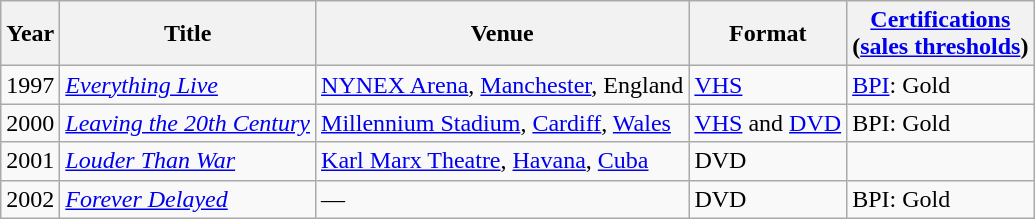<table class="wikitable">
<tr>
<th>Year</th>
<th>Title</th>
<th>Venue</th>
<th>Format</th>
<th><a href='#'>Certifications</a><br>(<a href='#'>sales thresholds</a>)</th>
</tr>
<tr>
<td>1997</td>
<td><em><a href='#'>Everything Live</a></em></td>
<td><a href='#'>NYNEX Arena</a>, <a href='#'>Manchester</a>, England</td>
<td><a href='#'>VHS</a></td>
<td><a href='#'>BPI</a>: Gold</td>
</tr>
<tr>
<td>2000</td>
<td><em><a href='#'>Leaving the 20th Century</a></em></td>
<td><a href='#'>Millennium Stadium</a>, <a href='#'>Cardiff</a>, <a href='#'>Wales</a></td>
<td><a href='#'>VHS</a> and <a href='#'>DVD</a></td>
<td>BPI: Gold</td>
</tr>
<tr>
<td>2001</td>
<td><em><a href='#'>Louder Than War</a></em></td>
<td><a href='#'>Karl Marx Theatre</a>, <a href='#'>Havana</a>, <a href='#'>Cuba</a></td>
<td>DVD</td>
<td></td>
</tr>
<tr>
<td>2002</td>
<td><em><a href='#'>Forever Delayed</a></em></td>
<td>—</td>
<td>DVD</td>
<td>BPI: Gold</td>
</tr>
</table>
